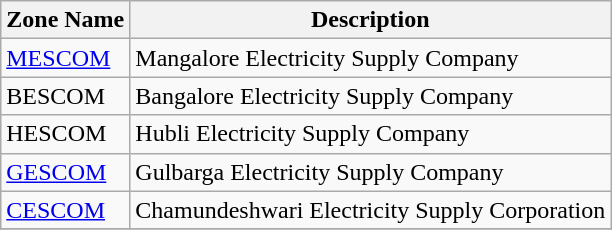<table class="wikitable">
<tr>
<th>Zone Name</th>
<th>Description</th>
</tr>
<tr>
<td><a href='#'>MESCOM</a></td>
<td>Mangalore Electricity Supply Company</td>
</tr>
<tr>
<td>BESCOM</td>
<td>Bangalore Electricity Supply Company</td>
</tr>
<tr>
<td>HESCOM</td>
<td>Hubli Electricity Supply Company</td>
</tr>
<tr>
<td><a href='#'>GESCOM</a></td>
<td>Gulbarga Electricity Supply Company</td>
</tr>
<tr>
<td><a href='#'>CESCOM</a></td>
<td>Chamundeshwari Electricity Supply Corporation</td>
</tr>
<tr>
</tr>
</table>
